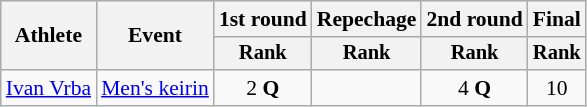<table class=wikitable style="font-size:90%">
<tr>
<th rowspan="2">Athlete</th>
<th rowspan="2">Event</th>
<th>1st round</th>
<th>Repechage</th>
<th>2nd round</th>
<th>Final</th>
</tr>
<tr style="font-size:95%">
<th>Rank</th>
<th>Rank</th>
<th>Rank</th>
<th>Rank</th>
</tr>
<tr align=center>
<td align=left><a href='#'>Ivan Vrba</a></td>
<td align=left><a href='#'>Men's keirin</a></td>
<td>2 <strong>Q</strong></td>
<td></td>
<td>4 <strong>Q</strong></td>
<td>10</td>
</tr>
</table>
